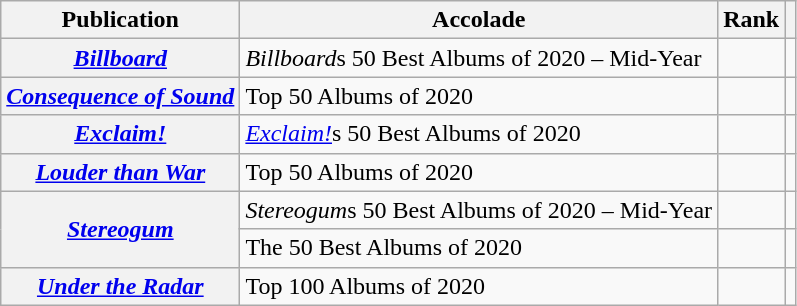<table class="wikitable sortable plainrowheaders">
<tr>
<th scope="col">Publication</th>
<th scope="col">Accolade</th>
<th scope="col">Rank</th>
<th scope="col" class="unsortable"></th>
</tr>
<tr>
<th scope="row"><em><a href='#'>Billboard</a></em></th>
<td><em>Billboard</em>s 50 Best Albums of 2020 – Mid-Year</td>
<td></td>
<td></td>
</tr>
<tr>
<th scope="row"><em><a href='#'>Consequence of Sound</a></em></th>
<td>Top 50 Albums of 2020</td>
<td></td>
<td></td>
</tr>
<tr>
<th scope="row"><em><a href='#'>Exclaim!</a></em></th>
<td><em><a href='#'>Exclaim!</a></em>s 50 Best Albums of 2020</td>
<td></td>
<td></td>
</tr>
<tr>
<th scope="row"><em><a href='#'>Louder than War</a></em></th>
<td>Top 50 Albums of 2020</td>
<td></td>
<td></td>
</tr>
<tr>
<th scope="row" rowspan="2"><em><a href='#'>Stereogum</a></em></th>
<td><em>Stereogum</em>s 50 Best Albums of 2020 – Mid-Year</td>
<td></td>
<td></td>
</tr>
<tr>
<td>The 50 Best Albums of 2020</td>
<td></td>
<td></td>
</tr>
<tr>
<th scope="row"><em><a href='#'>Under the Radar</a></em></th>
<td>Top 100 Albums of 2020</td>
<td></td>
<td></td>
</tr>
</table>
